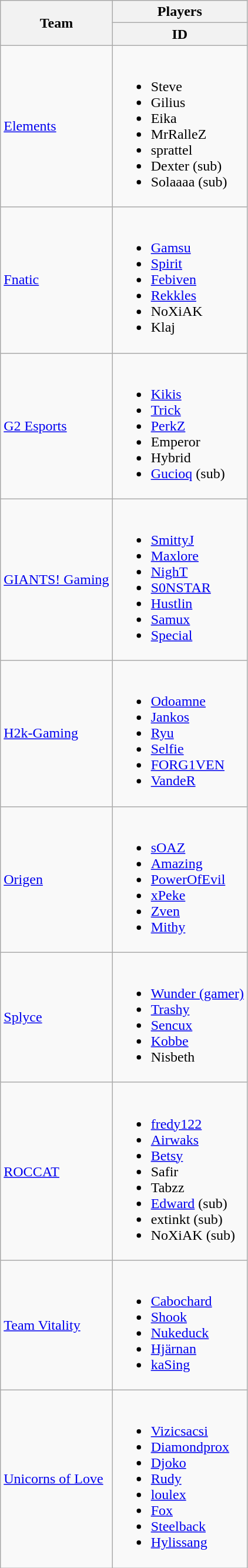<table class="wikitable" style="text-align:left">
<tr>
<th rowspan="2">Team</th>
<th colspan="3">Players</th>
</tr>
<tr>
<th>ID</th>
</tr>
<tr>
<td><a href='#'>Elements</a></td>
<td><br><ul><li>Steve</li><li>Gilius</li><li>Eika</li><li>MrRalleZ</li><li>sprattel</li><li>Dexter (sub)</li><li>Solaaaa (sub)</li></ul></td>
</tr>
<tr>
<td><a href='#'>Fnatic</a></td>
<td><br><ul><li><a href='#'>Gamsu</a></li><li><a href='#'>Spirit</a></li><li><a href='#'>Febiven</a></li><li><a href='#'>Rekkles</a></li><li>NoXiAK</li><li>Klaj</li></ul></td>
</tr>
<tr>
<td><a href='#'>G2 Esports</a></td>
<td><br><ul><li><a href='#'>Kikis</a></li><li><a href='#'>Trick</a></li><li><a href='#'>PerkZ</a></li><li>Emperor</li><li>Hybrid</li><li><a href='#'>Gucioq</a> (sub)</li></ul></td>
</tr>
<tr>
<td><a href='#'>GIANTS! Gaming</a></td>
<td><br><ul><li><a href='#'>SmittyJ</a></li><li><a href='#'>Maxlore</a></li><li><a href='#'>NighT</a></li><li><a href='#'>S0NSTAR</a></li><li><a href='#'>Hustlin</a></li><li><a href='#'>Samux</a></li><li><a href='#'>Special</a></li></ul></td>
</tr>
<tr>
<td><a href='#'>H2k-Gaming</a></td>
<td><br><ul><li><a href='#'>Odoamne</a></li><li><a href='#'>Jankos</a></li><li><a href='#'>Ryu</a></li><li><a href='#'>Selfie</a></li><li><a href='#'>FORG1VEN</a></li><li><a href='#'>VandeR</a></li></ul></td>
</tr>
<tr>
<td><a href='#'>Origen</a></td>
<td><br><ul><li><a href='#'>sOAZ</a></li><li><a href='#'>Amazing</a></li><li><a href='#'>PowerOfEvil</a></li><li><a href='#'>xPeke</a></li><li><a href='#'>Zven</a></li><li><a href='#'>Mithy</a></li></ul></td>
</tr>
<tr>
<td><a href='#'>Splyce</a></td>
<td><br><ul><li><a href='#'>Wunder (gamer)</a></li><li><a href='#'>Trashy</a></li><li><a href='#'>Sencux</a></li><li><a href='#'>Kobbe</a></li><li>Nisbeth</li></ul></td>
</tr>
<tr>
<td><a href='#'>ROCCAT</a></td>
<td><br><ul><li><a href='#'>fredy122</a></li><li><a href='#'>Airwaks</a></li><li><a href='#'>Betsy</a></li><li>Safir</li><li>Tabzz</li><li><a href='#'>Edward</a> (sub)</li><li>extinkt (sub)</li><li>NoXiAK (sub)</li></ul></td>
</tr>
<tr>
<td><a href='#'>Team Vitality</a></td>
<td><br><ul><li><a href='#'>Cabochard</a></li><li><a href='#'>Shook</a></li><li><a href='#'>Nukeduck</a></li><li><a href='#'>Hjärnan</a></li><li><a href='#'>kaSing</a></li></ul></td>
</tr>
<tr>
<td><a href='#'>Unicorns of Love</a></td>
<td><br><ul><li><a href='#'>Vizicsacsi</a></li><li><a href='#'>Diamondprox</a></li><li><a href='#'>Djoko</a></li><li><a href='#'>Rudy</a></li><li><a href='#'>loulex</a></li><li><a href='#'>Fox</a></li><li><a href='#'>Steelback</a></li><li><a href='#'>Hylissang</a></li></ul></td>
</tr>
</table>
